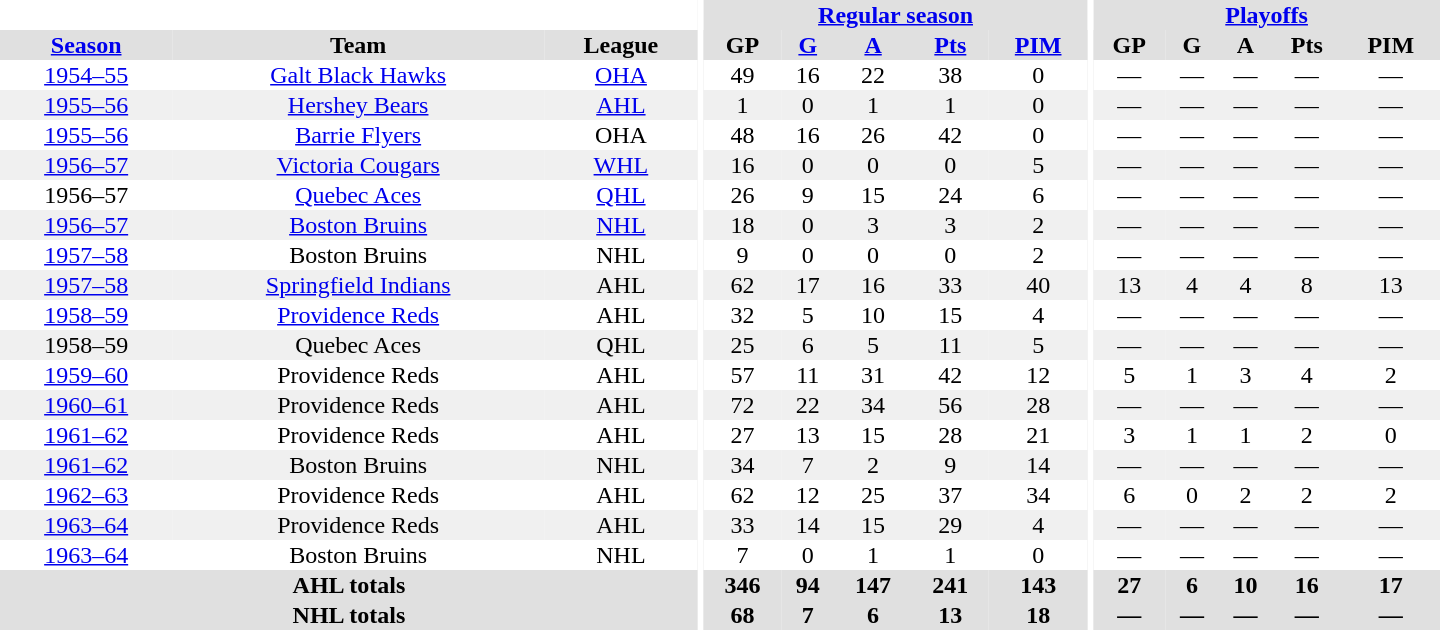<table border="0" cellpadding="1" cellspacing="0" style="text-align:center; width:60em">
<tr bgcolor="#e0e0e0">
<th colspan="3" bgcolor="#ffffff"></th>
<th rowspan="100" bgcolor="#ffffff"></th>
<th colspan="5"><a href='#'>Regular season</a></th>
<th rowspan="100" bgcolor="#ffffff"></th>
<th colspan="5"><a href='#'>Playoffs</a></th>
</tr>
<tr bgcolor="#e0e0e0">
<th><a href='#'>Season</a></th>
<th>Team</th>
<th>League</th>
<th>GP</th>
<th><a href='#'>G</a></th>
<th><a href='#'>A</a></th>
<th><a href='#'>Pts</a></th>
<th><a href='#'>PIM</a></th>
<th>GP</th>
<th>G</th>
<th>A</th>
<th>Pts</th>
<th>PIM</th>
</tr>
<tr>
<td><a href='#'>1954–55</a></td>
<td><a href='#'>Galt Black Hawks</a></td>
<td><a href='#'>OHA</a></td>
<td>49</td>
<td>16</td>
<td>22</td>
<td>38</td>
<td>0</td>
<td>—</td>
<td>—</td>
<td>—</td>
<td>—</td>
<td>—</td>
</tr>
<tr bgcolor="#f0f0f0">
<td><a href='#'>1955–56</a></td>
<td><a href='#'>Hershey Bears</a></td>
<td><a href='#'>AHL</a></td>
<td>1</td>
<td>0</td>
<td>1</td>
<td>1</td>
<td>0</td>
<td>—</td>
<td>—</td>
<td>—</td>
<td>—</td>
<td>—</td>
</tr>
<tr>
<td><a href='#'>1955–56</a></td>
<td><a href='#'>Barrie Flyers</a></td>
<td>OHA</td>
<td>48</td>
<td>16</td>
<td>26</td>
<td>42</td>
<td>0</td>
<td>—</td>
<td>—</td>
<td>—</td>
<td>—</td>
<td>—</td>
</tr>
<tr bgcolor="#f0f0f0">
<td><a href='#'>1956–57</a></td>
<td><a href='#'>Victoria Cougars</a></td>
<td><a href='#'>WHL</a></td>
<td>16</td>
<td>0</td>
<td>0</td>
<td>0</td>
<td>5</td>
<td>—</td>
<td>—</td>
<td>—</td>
<td>—</td>
<td>—</td>
</tr>
<tr>
<td>1956–57</td>
<td><a href='#'>Quebec Aces</a></td>
<td><a href='#'>QHL</a></td>
<td>26</td>
<td>9</td>
<td>15</td>
<td>24</td>
<td>6</td>
<td>—</td>
<td>—</td>
<td>—</td>
<td>—</td>
<td>—</td>
</tr>
<tr bgcolor="#f0f0f0">
<td><a href='#'>1956–57</a></td>
<td><a href='#'>Boston Bruins</a></td>
<td><a href='#'>NHL</a></td>
<td>18</td>
<td>0</td>
<td>3</td>
<td>3</td>
<td>2</td>
<td>—</td>
<td>—</td>
<td>—</td>
<td>—</td>
<td>—</td>
</tr>
<tr>
<td><a href='#'>1957–58</a></td>
<td>Boston Bruins</td>
<td>NHL</td>
<td>9</td>
<td>0</td>
<td>0</td>
<td>0</td>
<td>2</td>
<td>—</td>
<td>—</td>
<td>—</td>
<td>—</td>
<td>—</td>
</tr>
<tr bgcolor="#f0f0f0">
<td><a href='#'>1957–58</a></td>
<td><a href='#'>Springfield Indians</a></td>
<td>AHL</td>
<td>62</td>
<td>17</td>
<td>16</td>
<td>33</td>
<td>40</td>
<td>13</td>
<td>4</td>
<td>4</td>
<td>8</td>
<td>13</td>
</tr>
<tr>
<td><a href='#'>1958–59</a></td>
<td><a href='#'>Providence Reds</a></td>
<td>AHL</td>
<td>32</td>
<td>5</td>
<td>10</td>
<td>15</td>
<td>4</td>
<td>—</td>
<td>—</td>
<td>—</td>
<td>—</td>
<td>—</td>
</tr>
<tr bgcolor="#f0f0f0">
<td>1958–59</td>
<td>Quebec Aces</td>
<td>QHL</td>
<td>25</td>
<td>6</td>
<td>5</td>
<td>11</td>
<td>5</td>
<td>—</td>
<td>—</td>
<td>—</td>
<td>—</td>
<td>—</td>
</tr>
<tr>
<td><a href='#'>1959–60</a></td>
<td>Providence Reds</td>
<td>AHL</td>
<td>57</td>
<td>11</td>
<td>31</td>
<td>42</td>
<td>12</td>
<td>5</td>
<td>1</td>
<td>3</td>
<td>4</td>
<td>2</td>
</tr>
<tr bgcolor="#f0f0f0">
<td><a href='#'>1960–61</a></td>
<td>Providence Reds</td>
<td>AHL</td>
<td>72</td>
<td>22</td>
<td>34</td>
<td>56</td>
<td>28</td>
<td>—</td>
<td>—</td>
<td>—</td>
<td>—</td>
<td>—</td>
</tr>
<tr>
<td><a href='#'>1961–62</a></td>
<td>Providence Reds</td>
<td>AHL</td>
<td>27</td>
<td>13</td>
<td>15</td>
<td>28</td>
<td>21</td>
<td>3</td>
<td>1</td>
<td>1</td>
<td>2</td>
<td>0</td>
</tr>
<tr bgcolor="#f0f0f0">
<td><a href='#'>1961–62</a></td>
<td>Boston Bruins</td>
<td>NHL</td>
<td>34</td>
<td>7</td>
<td>2</td>
<td>9</td>
<td>14</td>
<td>—</td>
<td>—</td>
<td>—</td>
<td>—</td>
<td>—</td>
</tr>
<tr>
<td><a href='#'>1962–63</a></td>
<td>Providence Reds</td>
<td>AHL</td>
<td>62</td>
<td>12</td>
<td>25</td>
<td>37</td>
<td>34</td>
<td>6</td>
<td>0</td>
<td>2</td>
<td>2</td>
<td>2</td>
</tr>
<tr bgcolor="#f0f0f0">
<td><a href='#'>1963–64</a></td>
<td>Providence Reds</td>
<td>AHL</td>
<td>33</td>
<td>14</td>
<td>15</td>
<td>29</td>
<td>4</td>
<td>—</td>
<td>—</td>
<td>—</td>
<td>—</td>
<td>—</td>
</tr>
<tr>
<td><a href='#'>1963–64</a></td>
<td>Boston Bruins</td>
<td>NHL</td>
<td>7</td>
<td>0</td>
<td>1</td>
<td>1</td>
<td>0</td>
<td>—</td>
<td>—</td>
<td>—</td>
<td>—</td>
<td>—</td>
</tr>
<tr bgcolor="#e0e0e0">
<th colspan="3">AHL totals</th>
<th>346</th>
<th>94</th>
<th>147</th>
<th>241</th>
<th>143</th>
<th>27</th>
<th>6</th>
<th>10</th>
<th>16</th>
<th>17</th>
</tr>
<tr bgcolor="#e0e0e0">
<th colspan="3">NHL totals</th>
<th>68</th>
<th>7</th>
<th>6</th>
<th>13</th>
<th>18</th>
<th>—</th>
<th>—</th>
<th>—</th>
<th>—</th>
<th>—</th>
</tr>
</table>
